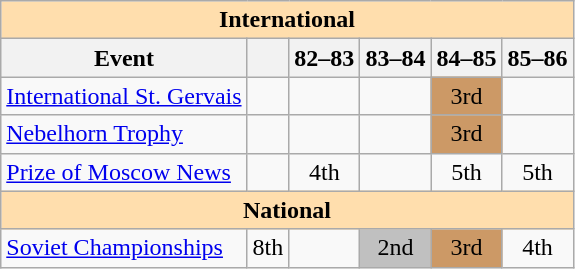<table class="wikitable" style="text-align:center">
<tr>
<th style="background-color: #ffdead; " colspan=6 align=center>International</th>
</tr>
<tr>
<th>Event</th>
<th></th>
<th>82–83</th>
<th>83–84</th>
<th>84–85</th>
<th>85–86</th>
</tr>
<tr>
<td align=left><a href='#'>International St. Gervais</a></td>
<td></td>
<td></td>
<td></td>
<td bgcolor=cc9966>3rd</td>
<td></td>
</tr>
<tr>
<td align=left><a href='#'>Nebelhorn Trophy</a></td>
<td></td>
<td></td>
<td></td>
<td bgcolor=cc9966>3rd</td>
<td></td>
</tr>
<tr>
<td align=left><a href='#'>Prize of Moscow News</a></td>
<td></td>
<td>4th</td>
<td></td>
<td>5th</td>
<td>5th</td>
</tr>
<tr>
<th style="background-color: #ffdead; " colspan=6 align=center>National</th>
</tr>
<tr>
<td align=left><a href='#'>Soviet Championships</a></td>
<td>8th</td>
<td></td>
<td bgcolor=silver>2nd</td>
<td bgcolor=cc9966>3rd</td>
<td>4th</td>
</tr>
</table>
